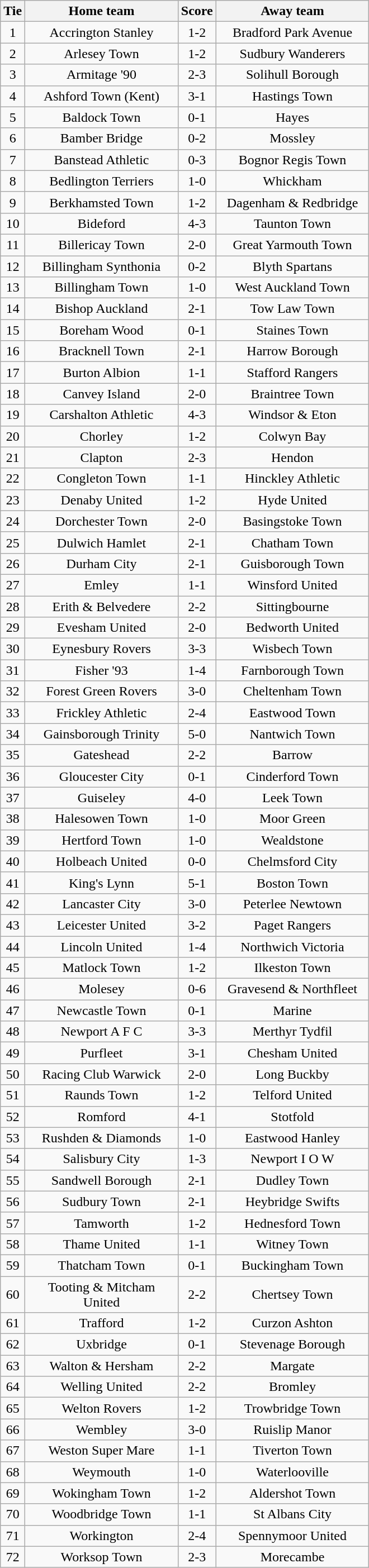<table class="wikitable" style="text-align:center;">
<tr>
<th width=20>Tie</th>
<th width=175>Home team</th>
<th width=20>Score</th>
<th width=175>Away team</th>
</tr>
<tr>
<td>1</td>
<td>Accrington Stanley</td>
<td>1-2</td>
<td>Bradford Park Avenue</td>
</tr>
<tr>
<td>2</td>
<td>Arlesey Town</td>
<td>1-2</td>
<td>Sudbury Wanderers</td>
</tr>
<tr>
<td>3</td>
<td>Armitage '90</td>
<td>2-3</td>
<td>Solihull Borough</td>
</tr>
<tr>
<td>4</td>
<td>Ashford Town (Kent)</td>
<td>3-1</td>
<td>Hastings Town</td>
</tr>
<tr>
<td>5</td>
<td>Baldock Town</td>
<td>0-1</td>
<td>Hayes</td>
</tr>
<tr>
<td>6</td>
<td>Bamber Bridge</td>
<td>0-2</td>
<td>Mossley</td>
</tr>
<tr>
<td>7</td>
<td>Banstead Athletic</td>
<td>0-3</td>
<td>Bognor Regis Town</td>
</tr>
<tr>
<td>8</td>
<td>Bedlington Terriers</td>
<td>1-0</td>
<td>Whickham</td>
</tr>
<tr>
<td>9</td>
<td>Berkhamsted Town</td>
<td>1-2</td>
<td>Dagenham & Redbridge</td>
</tr>
<tr>
<td>10</td>
<td>Bideford</td>
<td>4-3</td>
<td>Taunton Town</td>
</tr>
<tr>
<td>11</td>
<td>Billericay Town</td>
<td>2-0</td>
<td>Great Yarmouth Town</td>
</tr>
<tr>
<td>12</td>
<td>Billingham Synthonia</td>
<td>0-2</td>
<td>Blyth Spartans</td>
</tr>
<tr>
<td>13</td>
<td>Billingham Town</td>
<td>1-0</td>
<td>West Auckland Town</td>
</tr>
<tr>
<td>14</td>
<td>Bishop Auckland</td>
<td>2-1</td>
<td>Tow Law Town</td>
</tr>
<tr>
<td>15</td>
<td>Boreham Wood</td>
<td>0-1</td>
<td>Staines Town</td>
</tr>
<tr>
<td>16</td>
<td>Bracknell Town</td>
<td>2-1</td>
<td>Harrow Borough</td>
</tr>
<tr>
<td>17</td>
<td>Burton Albion</td>
<td>1-1</td>
<td>Stafford Rangers</td>
</tr>
<tr>
<td>18</td>
<td>Canvey Island</td>
<td>2-0</td>
<td>Braintree Town</td>
</tr>
<tr>
<td>19</td>
<td>Carshalton Athletic</td>
<td>4-3</td>
<td>Windsor & Eton</td>
</tr>
<tr>
<td>20</td>
<td>Chorley</td>
<td>1-2</td>
<td>Colwyn Bay</td>
</tr>
<tr>
<td>21</td>
<td>Clapton</td>
<td>2-3</td>
<td>Hendon</td>
</tr>
<tr>
<td>22</td>
<td>Congleton Town</td>
<td>1-1</td>
<td>Hinckley Athletic</td>
</tr>
<tr>
<td>23</td>
<td>Denaby United</td>
<td>1-2</td>
<td>Hyde United</td>
</tr>
<tr>
<td>24</td>
<td>Dorchester Town</td>
<td>2-0</td>
<td>Basingstoke Town</td>
</tr>
<tr>
<td>25</td>
<td>Dulwich Hamlet</td>
<td>2-1</td>
<td>Chatham Town</td>
</tr>
<tr>
<td>26</td>
<td>Durham City</td>
<td>2-1</td>
<td>Guisborough Town</td>
</tr>
<tr>
<td>27</td>
<td>Emley</td>
<td>1-1</td>
<td>Winsford United</td>
</tr>
<tr>
<td>28</td>
<td>Erith & Belvedere</td>
<td>2-2</td>
<td>Sittingbourne</td>
</tr>
<tr>
<td>29</td>
<td>Evesham United</td>
<td>2-0</td>
<td>Bedworth United</td>
</tr>
<tr>
<td>30</td>
<td>Eynesbury Rovers</td>
<td>3-3</td>
<td>Wisbech Town</td>
</tr>
<tr>
<td>31</td>
<td>Fisher '93</td>
<td>1-4</td>
<td>Farnborough Town</td>
</tr>
<tr>
<td>32</td>
<td>Forest Green Rovers</td>
<td>3-0</td>
<td>Cheltenham Town</td>
</tr>
<tr>
<td>33</td>
<td>Frickley Athletic</td>
<td>2-4</td>
<td>Eastwood Town</td>
</tr>
<tr>
<td>34</td>
<td>Gainsborough Trinity</td>
<td>5-0</td>
<td>Nantwich Town</td>
</tr>
<tr>
<td>35</td>
<td>Gateshead</td>
<td>2-2</td>
<td>Barrow</td>
</tr>
<tr>
<td>36</td>
<td>Gloucester City</td>
<td>0-1</td>
<td>Cinderford Town</td>
</tr>
<tr>
<td>37</td>
<td>Guiseley</td>
<td>4-0</td>
<td>Leek Town</td>
</tr>
<tr>
<td>38</td>
<td>Halesowen Town</td>
<td>1-0</td>
<td>Moor Green</td>
</tr>
<tr>
<td>39</td>
<td>Hertford Town</td>
<td>1-0</td>
<td>Wealdstone</td>
</tr>
<tr>
<td>40</td>
<td>Holbeach United</td>
<td>0-0</td>
<td>Chelmsford City</td>
</tr>
<tr>
<td>41</td>
<td>King's Lynn</td>
<td>5-1</td>
<td>Boston Town</td>
</tr>
<tr>
<td>42</td>
<td>Lancaster City</td>
<td>3-0</td>
<td>Peterlee Newtown</td>
</tr>
<tr>
<td>43</td>
<td>Leicester United</td>
<td>3-2</td>
<td>Paget Rangers</td>
</tr>
<tr>
<td>44</td>
<td>Lincoln United</td>
<td>1-4</td>
<td>Northwich Victoria</td>
</tr>
<tr>
<td>45</td>
<td>Matlock Town</td>
<td>1-2</td>
<td>Ilkeston Town</td>
</tr>
<tr>
<td>46</td>
<td>Molesey</td>
<td>0-6</td>
<td>Gravesend & Northfleet</td>
</tr>
<tr>
<td>47</td>
<td>Newcastle Town</td>
<td>0-1</td>
<td>Marine</td>
</tr>
<tr>
<td>48</td>
<td>Newport A F C</td>
<td>3-3</td>
<td>Merthyr Tydfil</td>
</tr>
<tr>
<td>49</td>
<td>Purfleet</td>
<td>3-1</td>
<td>Chesham United</td>
</tr>
<tr>
<td>50</td>
<td>Racing Club Warwick</td>
<td>2-0</td>
<td>Long Buckby</td>
</tr>
<tr>
<td>51</td>
<td>Raunds Town</td>
<td>1-2</td>
<td>Telford United</td>
</tr>
<tr>
<td>52</td>
<td>Romford</td>
<td>4-1</td>
<td>Stotfold</td>
</tr>
<tr>
<td>53</td>
<td>Rushden & Diamonds</td>
<td>1-0</td>
<td>Eastwood Hanley</td>
</tr>
<tr>
<td>54</td>
<td>Salisbury City</td>
<td>1-3</td>
<td>Newport I O W</td>
</tr>
<tr>
<td>55</td>
<td>Sandwell Borough</td>
<td>2-1</td>
<td>Dudley Town</td>
</tr>
<tr>
<td>56</td>
<td>Sudbury Town</td>
<td>2-1</td>
<td>Heybridge Swifts</td>
</tr>
<tr>
<td>57</td>
<td>Tamworth</td>
<td>1-2</td>
<td>Hednesford Town</td>
</tr>
<tr>
<td>58</td>
<td>Thame United</td>
<td>1-1</td>
<td>Witney Town</td>
</tr>
<tr>
<td>59</td>
<td>Thatcham Town</td>
<td>0-1</td>
<td>Buckingham Town</td>
</tr>
<tr>
<td>60</td>
<td>Tooting & Mitcham United</td>
<td>2-2</td>
<td>Chertsey Town</td>
</tr>
<tr>
<td>61</td>
<td>Trafford</td>
<td>1-2</td>
<td>Curzon Ashton</td>
</tr>
<tr>
<td>62</td>
<td>Uxbridge</td>
<td>0-1</td>
<td>Stevenage Borough</td>
</tr>
<tr>
<td>63</td>
<td>Walton & Hersham</td>
<td>2-2</td>
<td>Margate</td>
</tr>
<tr>
<td>64</td>
<td>Welling United</td>
<td>2-2</td>
<td>Bromley</td>
</tr>
<tr>
<td>65</td>
<td>Welton Rovers</td>
<td>1-2</td>
<td>Trowbridge Town</td>
</tr>
<tr>
<td>66</td>
<td>Wembley</td>
<td>3-0</td>
<td>Ruislip Manor</td>
</tr>
<tr>
<td>67</td>
<td>Weston Super Mare</td>
<td>1-1</td>
<td>Tiverton Town</td>
</tr>
<tr>
<td>68</td>
<td>Weymouth</td>
<td>1-0</td>
<td>Waterlooville</td>
</tr>
<tr>
<td>69</td>
<td>Wokingham Town</td>
<td>1-2</td>
<td>Aldershot Town</td>
</tr>
<tr>
<td>70</td>
<td>Woodbridge Town</td>
<td>1-1</td>
<td>St Albans City</td>
</tr>
<tr>
<td>71</td>
<td>Workington</td>
<td>2-4</td>
<td>Spennymoor United</td>
</tr>
<tr>
<td>72</td>
<td>Worksop Town</td>
<td>2-3</td>
<td>Morecambe</td>
</tr>
</table>
